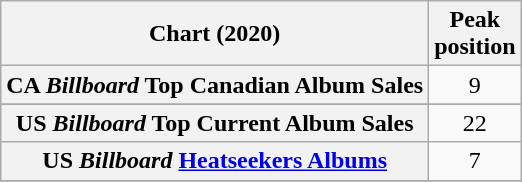<table class="wikitable sortable plainrowheaders">
<tr>
<th>Chart (2020)</th>
<th>Peak<br>position</th>
</tr>
<tr>
<th scope="row">CA <em>Billboard</em> Top Canadian Album Sales</th>
<td style="text-align:center;">9</td>
</tr>
<tr>
</tr>
<tr>
</tr>
<tr>
<th scope="row">US <em>Billboard</em> Top Current Album Sales</th>
<td style="text-align:center;">22</td>
</tr>
<tr>
<th scope="row">US <em>Billboard</em> <a href='#'>Heatseekers Albums</a></th>
<td style="text-align:center;">7</td>
</tr>
<tr>
</tr>
</table>
